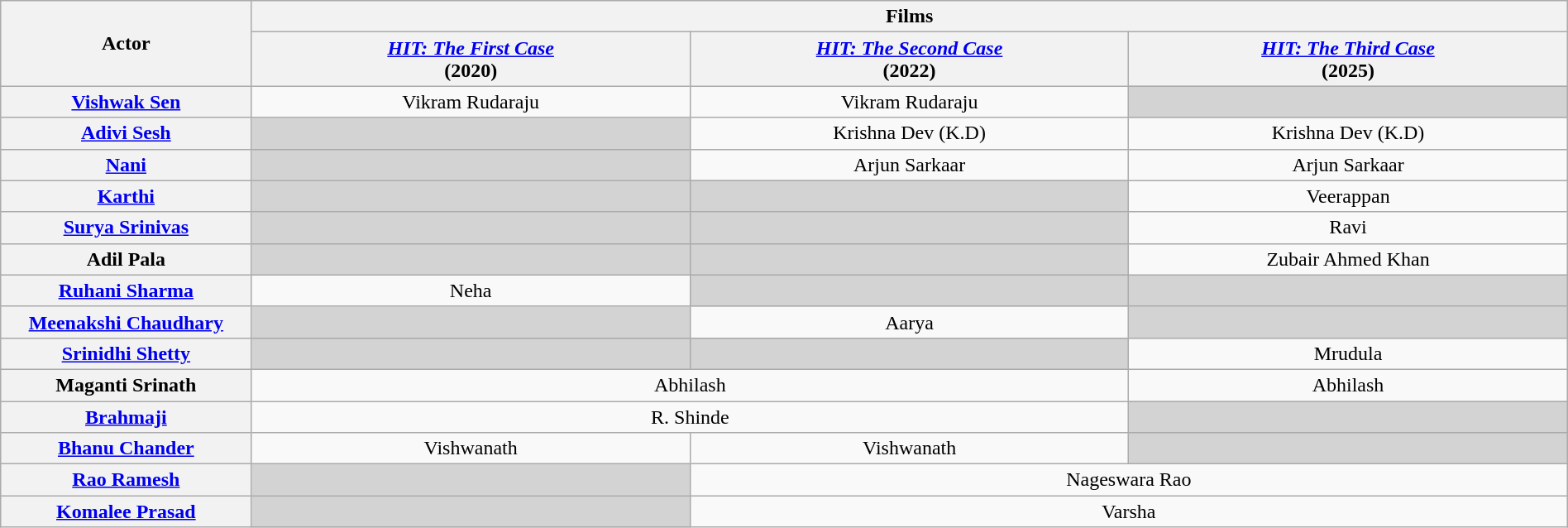<table class="wikitable" style="text-align:center" width="100%">
<tr>
<th scope="col" rowspan="2" style="text-align:center;">Actor</th>
<th colspan="3" scope="col" style="text-align:center:">Films</th>
</tr>
<tr>
<th scope="col" style="width:28%"><em><a href='#'>HIT: The First Case</a></em> <br>(2020)</th>
<th scope="col" style="width:28%"><em><a href='#'>HIT: The Second Case</a></em> <br>(2022)</th>
<th scope="col" style="width:28%"><em><a href='#'>HIT: The Third Case</a></em> <br>(2025)</th>
</tr>
<tr>
<th scope="row"><a href='#'>Vishwak Sen</a></th>
<td>Vikram Rudaraju</td>
<td>Vikram Rudaraju </td>
<td style="background:#d3d3d3;"></td>
</tr>
<tr>
<th scope="row"><a href='#'>Adivi Sesh</a></th>
<td style="background:#d3d3d3;"></td>
<td>Krishna Dev (K.D)</td>
<td>Krishna Dev (K.D)</td>
</tr>
<tr>
<th scope="row"><a href='#'>Nani</a></th>
<td style="background:#d3d3d3;"></td>
<td>Arjun Sarkaar </td>
<td>Arjun Sarkaar</td>
</tr>
<tr>
<th><a href='#'>Karthi</a></th>
<td style="background:#d3d3d3;"></td>
<td style="background:#d3d3d3;"></td>
<td>Veerappan</td>
</tr>
<tr>
<th><a href='#'>Surya Srinivas</a></th>
<td style="background:#d3d3d3;"></td>
<td style="background:#d3d3d3;"></td>
<td>Ravi</td>
</tr>
<tr>
<th scope="row">Adil Pala</th>
<td style="background:#d3d3d3;"></td>
<td style="background:#d3d3d3;"></td>
<td>Zubair Ahmed Khan</td>
</tr>
<tr>
<th scope="row"><a href='#'>Ruhani Sharma</a></th>
<td>Neha</td>
<td style="background:#d3d3d3;"></td>
<td style="background:#d3d3d3;"></td>
</tr>
<tr>
<th scope="row"><a href='#'>Meenakshi Chaudhary</a></th>
<td style="background:#d3d3d3;"></td>
<td>Aarya</td>
<td style="background:#d3d3d3;"></td>
</tr>
<tr>
<th><a href='#'>Srinidhi Shetty</a></th>
<td style="background:#d3d3d3;"></td>
<td style="background:#d3d3d3;"></td>
<td>Mrudula</td>
</tr>
<tr>
<th scope="row">Maganti Srinath</th>
<td colspan="2">Abhilash</td>
<td>Abhilash</td>
</tr>
<tr>
<th scope="row"><a href='#'>Brahmaji</a></th>
<td colspan="2">R. Shinde</td>
<td style="background:#d3d3d3;"></td>
</tr>
<tr>
<th><a href='#'>Bhanu Chander</a></th>
<td>Vishwanath</td>
<td>Vishwanath</td>
<td style="background:#d3d3d3;"></td>
</tr>
<tr>
<th><a href='#'>Rao Ramesh</a></th>
<td style="background:#d3d3d3;"></td>
<td colspan="2">Nageswara Rao</td>
</tr>
<tr>
<th><a href='#'>Komalee Prasad</a></th>
<td style="background:#d3d3d3;"></td>
<td colspan="2">Varsha</td>
</tr>
</table>
